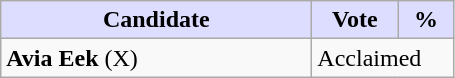<table class="wikitable">
<tr>
<th style="background:#ddf; width:200px;">Candidate</th>
<th style="background:#ddf; width:50px;">Vote</th>
<th style="background:#ddf; width:30px;">%</th>
</tr>
<tr>
<td><strong>Avia Eek</strong> (X)</td>
<td colspan="2">Acclaimed</td>
</tr>
</table>
